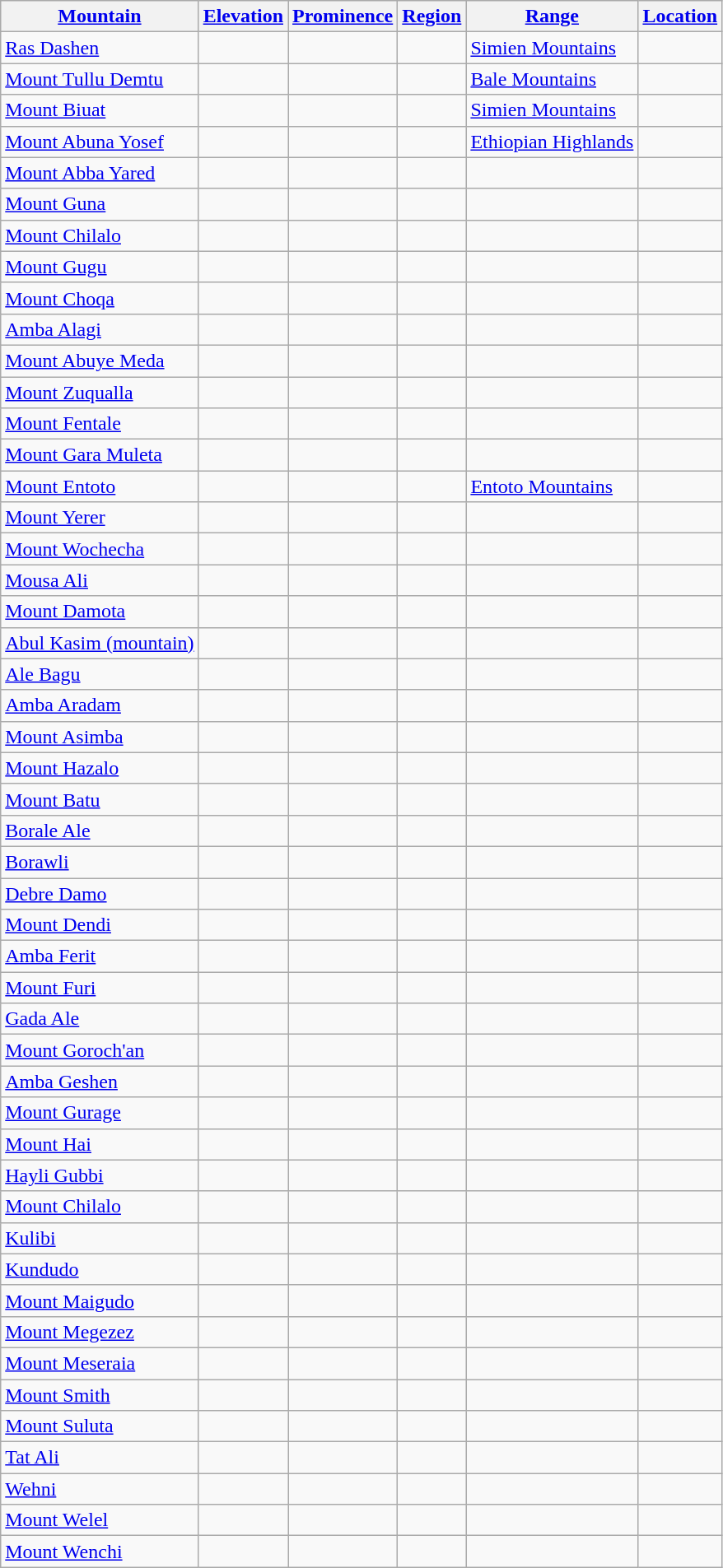<table class="wikitable sortable">
<tr>
<th><a href='#'>Mountain</a></th>
<th><a href='#'>Elevation</a></th>
<th><a href='#'>Prominence</a></th>
<th><a href='#'>Region</a></th>
<th><a href='#'>Range</a></th>
<th><a href='#'>Location</a></th>
</tr>
<tr>
<td><a href='#'>Ras Dashen</a></td>
<td></td>
<td></td>
<td></td>
<td><a href='#'>Simien Mountains</a></td>
<td></td>
</tr>
<tr>
<td><a href='#'>Mount Tullu Demtu</a></td>
<td></td>
<td></td>
<td></td>
<td><a href='#'>Bale Mountains</a></td>
<td></td>
</tr>
<tr>
<td><a href='#'>Mount Biuat</a></td>
<td></td>
<td></td>
<td></td>
<td><a href='#'>Simien Mountains</a></td>
<td></td>
</tr>
<tr>
<td><a href='#'>Mount Abuna Yosef</a></td>
<td></td>
<td></td>
<td></td>
<td><a href='#'>Ethiopian Highlands</a></td>
<td></td>
</tr>
<tr>
<td><a href='#'>Mount Abba Yared</a></td>
<td></td>
<td></td>
<td></td>
<td></td>
<td></td>
</tr>
<tr>
<td><a href='#'>Mount Guna</a></td>
<td></td>
<td></td>
<td></td>
<td></td>
<td></td>
</tr>
<tr>
<td><a href='#'>Mount Chilalo</a></td>
<td></td>
<td></td>
<td></td>
<td></td>
<td></td>
</tr>
<tr>
<td><a href='#'>Mount Gugu</a></td>
<td></td>
<td></td>
<td></td>
<td></td>
<td></td>
</tr>
<tr>
<td><a href='#'>Mount Choqa</a></td>
<td></td>
<td></td>
<td></td>
<td></td>
<td></td>
</tr>
<tr>
<td><a href='#'>Amba Alagi</a></td>
<td></td>
<td></td>
<td></td>
<td></td>
<td></td>
</tr>
<tr>
<td><a href='#'>Mount Abuye Meda</a></td>
<td></td>
<td></td>
<td></td>
<td></td>
<td></td>
</tr>
<tr>
<td><a href='#'>Mount Zuqualla</a></td>
<td></td>
<td></td>
<td></td>
<td></td>
<td></td>
</tr>
<tr>
<td><a href='#'>Mount Fentale</a></td>
<td></td>
<td></td>
<td></td>
<td></td>
<td></td>
</tr>
<tr>
<td><a href='#'>Mount Gara Muleta</a></td>
<td></td>
<td></td>
<td></td>
<td></td>
<td></td>
</tr>
<tr>
<td><a href='#'>Mount Entoto</a></td>
<td></td>
<td></td>
<td></td>
<td><a href='#'>Entoto Mountains</a></td>
<td></td>
</tr>
<tr>
<td><a href='#'>Mount Yerer</a></td>
<td></td>
<td></td>
<td></td>
<td></td>
<td></td>
</tr>
<tr>
<td><a href='#'>Mount Wochecha</a></td>
<td></td>
<td></td>
<td></td>
<td></td>
<td></td>
</tr>
<tr>
<td><a href='#'>Mousa Ali</a></td>
<td></td>
<td></td>
<td></td>
<td></td>
<td></td>
</tr>
<tr>
<td><a href='#'>Mount Damota</a></td>
<td></td>
<td></td>
<td></td>
<td></td>
<td></td>
</tr>
<tr>
<td><a href='#'>Abul Kasim (mountain)</a></td>
<td></td>
<td></td>
<td></td>
<td></td>
<td></td>
</tr>
<tr>
<td><a href='#'>Ale Bagu</a></td>
<td></td>
<td></td>
<td></td>
<td></td>
<td></td>
</tr>
<tr>
<td><a href='#'>Amba Aradam</a></td>
<td></td>
<td></td>
<td></td>
<td></td>
<td></td>
</tr>
<tr>
<td><a href='#'>Mount Asimba</a></td>
<td></td>
<td></td>
<td></td>
<td></td>
<td></td>
</tr>
<tr>
<td><a href='#'>Mount Hazalo</a></td>
<td></td>
<td></td>
<td></td>
<td></td>
<td></td>
</tr>
<tr>
<td><a href='#'>Mount Batu</a></td>
<td></td>
<td></td>
<td></td>
<td></td>
<td></td>
</tr>
<tr>
<td><a href='#'>Borale Ale</a></td>
<td></td>
<td></td>
<td></td>
<td></td>
<td></td>
</tr>
<tr>
<td><a href='#'>Borawli</a></td>
<td></td>
<td></td>
<td></td>
<td></td>
<td></td>
</tr>
<tr>
<td><a href='#'>Debre Damo</a></td>
<td></td>
<td></td>
<td></td>
<td></td>
<td></td>
</tr>
<tr>
<td><a href='#'>Mount Dendi</a></td>
<td></td>
<td></td>
<td></td>
<td></td>
<td></td>
</tr>
<tr>
<td><a href='#'>Amba Ferit</a></td>
<td></td>
<td></td>
<td></td>
<td></td>
<td></td>
</tr>
<tr>
<td><a href='#'>Mount Furi</a></td>
<td></td>
<td></td>
<td></td>
<td></td>
<td></td>
</tr>
<tr>
<td><a href='#'>Gada Ale</a></td>
<td></td>
<td></td>
<td></td>
<td></td>
<td></td>
</tr>
<tr>
<td><a href='#'>Mount Goroch'an</a></td>
<td></td>
<td></td>
<td></td>
<td></td>
<td></td>
</tr>
<tr>
<td><a href='#'>Amba Geshen</a></td>
<td></td>
<td></td>
<td></td>
<td></td>
<td></td>
</tr>
<tr>
<td><a href='#'>Mount Gurage</a></td>
<td></td>
<td></td>
<td></td>
<td></td>
<td></td>
</tr>
<tr>
<td><a href='#'>Mount Hai</a></td>
<td></td>
<td></td>
<td></td>
<td></td>
<td></td>
</tr>
<tr>
<td><a href='#'>Hayli Gubbi</a></td>
<td></td>
<td></td>
<td></td>
<td></td>
<td></td>
</tr>
<tr>
<td><a href='#'>Mount Chilalo</a></td>
<td></td>
<td></td>
<td></td>
<td></td>
<td></td>
</tr>
<tr>
<td><a href='#'>Kulibi</a></td>
<td></td>
<td></td>
<td></td>
<td></td>
<td></td>
</tr>
<tr>
<td><a href='#'>Kundudo</a></td>
<td></td>
<td></td>
<td></td>
<td></td>
<td></td>
</tr>
<tr>
<td><a href='#'>Mount Maigudo</a></td>
<td></td>
<td></td>
<td></td>
<td></td>
<td></td>
</tr>
<tr>
<td><a href='#'>Mount Megezez</a></td>
<td></td>
<td></td>
<td></td>
<td></td>
<td></td>
</tr>
<tr>
<td><a href='#'>Mount Meseraia</a></td>
<td></td>
<td></td>
<td></td>
<td></td>
<td></td>
</tr>
<tr>
<td><a href='#'>Mount Smith</a></td>
<td></td>
<td></td>
<td></td>
<td></td>
<td></td>
</tr>
<tr>
<td><a href='#'>Mount Suluta</a></td>
<td></td>
<td></td>
<td></td>
<td></td>
<td></td>
</tr>
<tr>
<td><a href='#'>Tat Ali</a></td>
<td></td>
<td></td>
<td></td>
<td></td>
<td></td>
</tr>
<tr>
<td><a href='#'>Wehni</a></td>
<td></td>
<td></td>
<td></td>
<td></td>
<td></td>
</tr>
<tr>
<td><a href='#'>Mount Welel</a></td>
<td></td>
<td></td>
<td></td>
<td></td>
<td></td>
</tr>
<tr>
<td><a href='#'>Mount Wenchi</a></td>
<td></td>
<td></td>
<td></td>
<td></td>
<td></td>
</tr>
</table>
